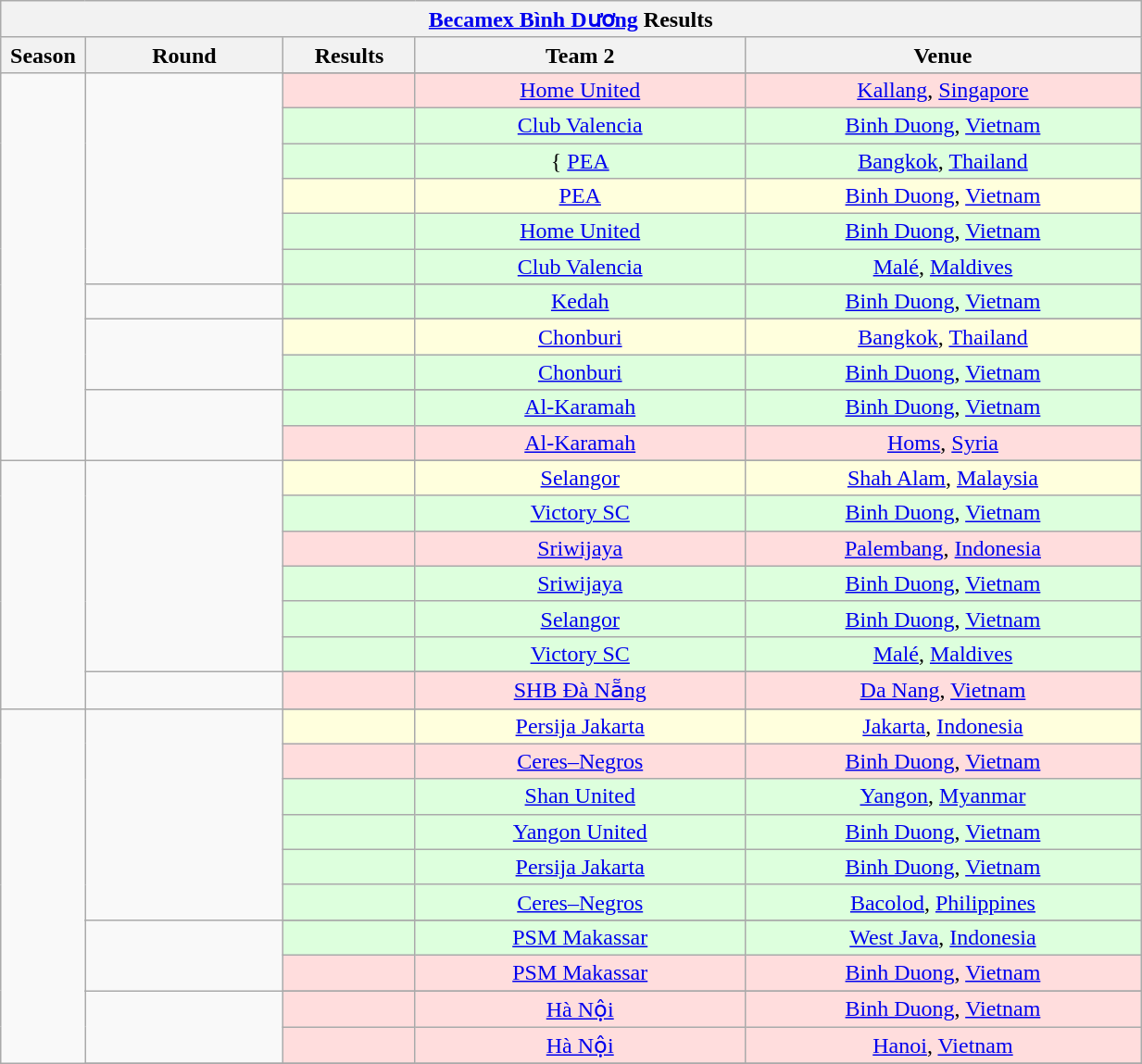<table width=65% class="wikitable sortable" style="text-align:center">
<tr>
<th colspan=6><a href='#'>Becamex Bình Dương</a> Results</th>
</tr>
<tr>
<th width=5%>Season</th>
<th width=15%>Round</th>
<th width=10%>Results</th>
<th width=25%>Team 2</th>
<th width=30%>Venue</th>
</tr>
<tr>
<td rowspan=15></td>
<td rowspan=7></td>
</tr>
<tr style="background:#ffdddd">
<td></td>
<td> <a href='#'>Home United</a></td>
<td> <a href='#'>Kallang</a>, <a href='#'>Singapore</a></td>
</tr>
<tr style="background:#ddffdd">
<td></td>
<td> <a href='#'>Club Valencia</a></td>
<td> <a href='#'>Binh Duong</a>, <a href='#'>Vietnam</a></td>
</tr>
<tr style="background:#ddffdd">
<td></td>
<td>{ <a href='#'>PEA</a></td>
<td> <a href='#'>Bangkok</a>, <a href='#'>Thailand</a></td>
</tr>
<tr style="background:#ffffdd">
<td></td>
<td> <a href='#'>PEA</a></td>
<td> <a href='#'>Binh Duong</a>, <a href='#'>Vietnam</a></td>
</tr>
<tr style="background:#ddffdd">
<td></td>
<td> <a href='#'>Home United</a></td>
<td> <a href='#'>Binh Duong</a>, <a href='#'>Vietnam</a></td>
</tr>
<tr style="background:#ddffdd">
<td></td>
<td> <a href='#'>Club Valencia</a></td>
<td> <a href='#'>Malé</a>, <a href='#'>Maldives</a></td>
</tr>
<tr>
<td rowspan=2></td>
</tr>
<tr style="background:#ddffdd">
<td></td>
<td> <a href='#'>Kedah</a></td>
<td> <a href='#'>Binh Duong</a>, <a href='#'>Vietnam</a></td>
</tr>
<tr>
<td rowspan=3></td>
</tr>
<tr style="background:#ffffdd">
<td></td>
<td> <a href='#'>Chonburi</a></td>
<td> <a href='#'>Bangkok</a>, <a href='#'>Thailand</a></td>
</tr>
<tr style="background:#ddffdd">
<td></td>
<td> <a href='#'>Chonburi</a></td>
<td> <a href='#'>Binh Duong</a>, <a href='#'>Vietnam</a></td>
</tr>
<tr>
<td rowspan=3></td>
</tr>
<tr style="background:#ddffdd">
<td></td>
<td> <a href='#'>Al-Karamah</a></td>
<td> <a href='#'>Binh Duong</a>, <a href='#'>Vietnam</a></td>
</tr>
<tr style="background:#ffdddd">
<td></td>
<td> <a href='#'>Al-Karamah</a></td>
<td> <a href='#'>Homs</a>, <a href='#'>Syria</a></td>
</tr>
<tr>
<td rowspan=9></td>
<td rowspan=7></td>
</tr>
<tr style="background:#ffffdd">
<td></td>
<td> <a href='#'>Selangor</a></td>
<td> <a href='#'>Shah Alam</a>, <a href='#'>Malaysia</a></td>
</tr>
<tr style="background:#ddffdd">
<td></td>
<td> <a href='#'>Victory SC</a></td>
<td> <a href='#'>Binh Duong</a>, <a href='#'>Vietnam</a></td>
</tr>
<tr style="background:#ffdddd">
<td></td>
<td> <a href='#'>Sriwijaya</a></td>
<td> <a href='#'>Palembang</a>, <a href='#'>Indonesia</a></td>
</tr>
<tr style="background:#ddffdd">
<td></td>
<td> <a href='#'>Sriwijaya</a></td>
<td> <a href='#'>Binh Duong</a>, <a href='#'>Vietnam</a></td>
</tr>
<tr style="background:#ddffdd">
<td></td>
<td> <a href='#'>Selangor</a></td>
<td> <a href='#'>Binh Duong</a>, <a href='#'>Vietnam</a></td>
</tr>
<tr style="background:#ddffdd">
<td></td>
<td> <a href='#'>Victory SC</a></td>
<td> <a href='#'>Malé</a>, <a href='#'>Maldives</a></td>
</tr>
<tr>
<td rowspan=2></td>
</tr>
<tr style="background:#ffdddd">
<td></td>
<td> <a href='#'>SHB Đà Nẵng</a></td>
<td> <a href='#'>Da Nang</a>, <a href='#'>Vietnam</a></td>
</tr>
<tr>
<td rowspan=15></td>
<td rowspan=7></td>
</tr>
<tr style="background:#ffffdd">
<td></td>
<td> <a href='#'>Persija Jakarta</a></td>
<td> <a href='#'>Jakarta</a>, <a href='#'>Indonesia</a></td>
</tr>
<tr style="background:#ffdddd">
<td></td>
<td> <a href='#'>Ceres–Negros</a></td>
<td> <a href='#'>Binh Duong</a>, <a href='#'>Vietnam</a></td>
</tr>
<tr style="background:#ddffdd">
<td></td>
<td> <a href='#'>Shan United</a></td>
<td> <a href='#'>Yangon</a>, <a href='#'>Myanmar</a></td>
</tr>
<tr style="background:#ddffdd">
<td></td>
<td> <a href='#'>Yangon United</a></td>
<td> <a href='#'>Binh Duong</a>, <a href='#'>Vietnam</a></td>
</tr>
<tr style="background:#ddffdd">
<td></td>
<td> <a href='#'>Persija Jakarta</a></td>
<td> <a href='#'>Binh Duong</a>, <a href='#'>Vietnam</a></td>
</tr>
<tr style="background:#ddffdd">
<td></td>
<td> <a href='#'>Ceres–Negros</a></td>
<td> <a href='#'>Bacolod</a>, <a href='#'>Philippines</a></td>
</tr>
<tr>
<td rowspan=3></td>
</tr>
<tr style="background:#ddffdd">
<td></td>
<td> <a href='#'>PSM Makassar</a></td>
<td> <a href='#'>West Java</a>, <a href='#'>Indonesia</a></td>
</tr>
<tr style="background:#ffdddd">
<td></td>
<td> <a href='#'>PSM Makassar</a></td>
<td> <a href='#'>Binh Duong</a>, <a href='#'>Vietnam</a></td>
</tr>
<tr>
<td rowspan=3></td>
</tr>
<tr style="background:#ffdddd">
<td></td>
<td> <a href='#'>Hà Nội</a></td>
<td> <a href='#'>Binh Duong</a>, <a href='#'>Vietnam</a></td>
</tr>
<tr style="background:#ffdddd">
<td></td>
<td> <a href='#'>Hà Nội</a></td>
<td> <a href='#'>Hanoi</a>, <a href='#'>Vietnam</a></td>
</tr>
<tr>
</tr>
</table>
